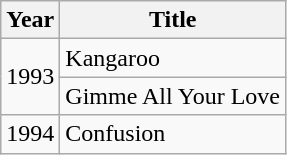<table class="wikitable">
<tr>
<th>Year</th>
<th>Title</th>
</tr>
<tr>
<td rowspan="2">1993</td>
<td>Kangaroo</td>
</tr>
<tr>
<td>Gimme All Your Love</td>
</tr>
<tr>
<td>1994</td>
<td>Confusion</td>
</tr>
</table>
